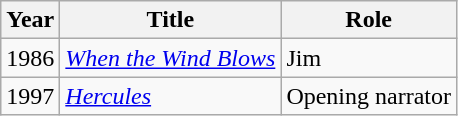<table class="wikitable sortable">
<tr>
<th>Year</th>
<th>Title</th>
<th>Role</th>
</tr>
<tr>
<td>1986</td>
<td><em><a href='#'>When the Wind Blows</a></em></td>
<td>Jim</td>
</tr>
<tr>
<td>1997</td>
<td><em><a href='#'>Hercules</a></em></td>
<td>Opening narrator</td>
</tr>
</table>
